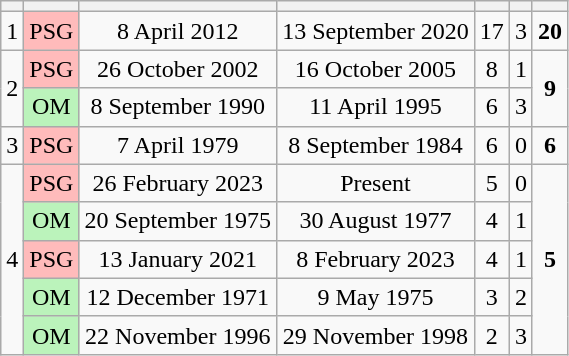<table class="wikitable plainrowheaders sortable" style="text-align:center">
<tr>
<th></th>
<th></th>
<th></th>
<th></th>
<th></th>
<th></th>
<th></th>
</tr>
<tr>
<td>1</td>
<td style="background-color:#FFBBBB;">PSG</td>
<td>8 April 2012</td>
<td>13 September 2020</td>
<td>17</td>
<td>3</td>
<td><strong>20</strong></td>
</tr>
<tr>
<td rowspan="2">2</td>
<td style="background-color:#FFBBBB;">PSG</td>
<td>26 October 2002</td>
<td>16 October 2005</td>
<td>8</td>
<td>1</td>
<td rowspan="2"><strong>9</strong></td>
</tr>
<tr>
<td style="background-color:#BBF3BB;">OM</td>
<td>8 September 1990</td>
<td>11 April 1995</td>
<td>6</td>
<td>3</td>
</tr>
<tr>
<td>3</td>
<td style="background-color:#FFBBBB;">PSG</td>
<td>7 April 1979</td>
<td>8 September 1984</td>
<td>6</td>
<td>0</td>
<td><strong>6</strong></td>
</tr>
<tr>
<td rowspan="5">4</td>
<td style="background-color:#FFBBBB;">PSG</td>
<td>26 February 2023</td>
<td>Present</td>
<td>5</td>
<td>0</td>
<td rowspan="5"><strong>5</strong></td>
</tr>
<tr>
<td style="background-color:#BBF3BB;">OM</td>
<td>20 September 1975</td>
<td>30 August 1977</td>
<td>4</td>
<td>1</td>
</tr>
<tr>
<td style="background-color:#FFBBBB;">PSG</td>
<td>13 January 2021</td>
<td>8 February 2023</td>
<td>4</td>
<td>1</td>
</tr>
<tr>
<td style="background-color:#BBF3BB;">OM</td>
<td>12 December 1971</td>
<td>9 May 1975</td>
<td>3</td>
<td>2</td>
</tr>
<tr>
<td style="background-color:#BBF3BB;">OM</td>
<td>22 November 1996</td>
<td>29 November 1998</td>
<td>2</td>
<td>3</td>
</tr>
</table>
